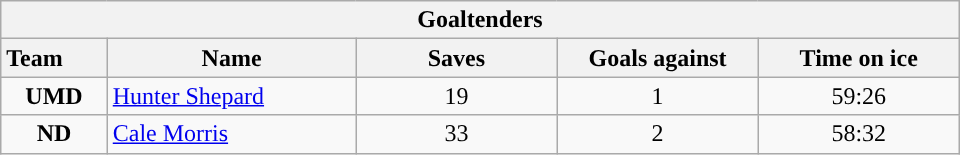<table class="wikitable" style="width:40em; text-align:right;">
<tr>
<th colspan=5>Goaltenders</th>
</tr>
<tr>
<th style="width:4em; text-align:left;">Team</th>
<th style="width:10em;">Name</th>
<th style="width:8em;">Saves</th>
<th style="width:8em;">Goals against</th>
<th style="width:8em;">Time on ice</th>
</tr>
<tr>
<td align=center><strong>UMD</strong></td>
<td style="text-align:left;"><a href='#'>Hunter Shepard</a></td>
<td align=center>19</td>
<td align=center>1</td>
<td align=center>59:26</td>
</tr>
<tr>
<td align=center><strong>ND</strong></td>
<td style="text-align:left;"><a href='#'>Cale Morris</a></td>
<td align=center>33</td>
<td align=center>2</td>
<td align=center>58:32</td>
</tr>
</table>
